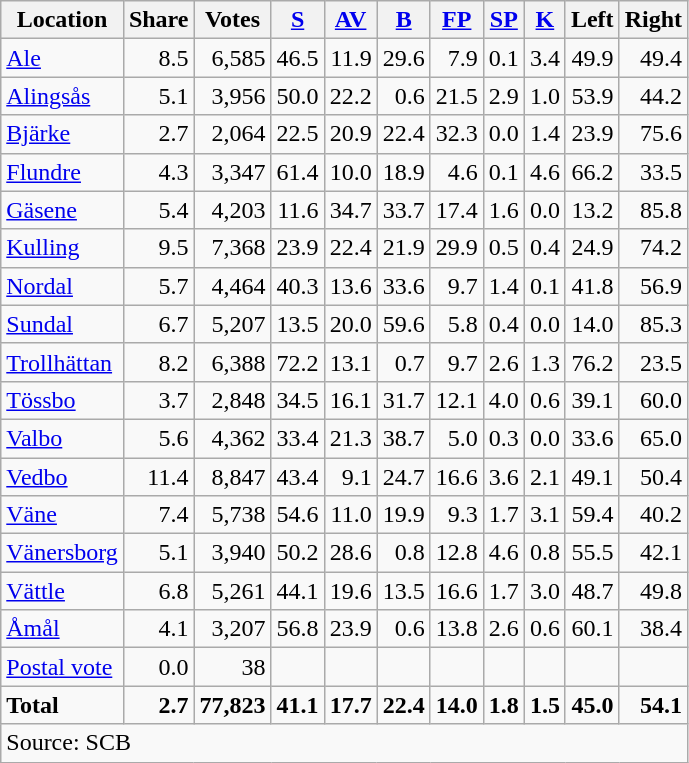<table class="wikitable sortable" style=text-align:right>
<tr>
<th>Location</th>
<th>Share</th>
<th>Votes</th>
<th><a href='#'>S</a></th>
<th><a href='#'>AV</a></th>
<th><a href='#'>B</a></th>
<th><a href='#'>FP</a></th>
<th><a href='#'>SP</a></th>
<th><a href='#'>K</a></th>
<th>Left</th>
<th>Right</th>
</tr>
<tr>
<td align=left><a href='#'>Ale</a></td>
<td>8.5</td>
<td>6,585</td>
<td>46.5</td>
<td>11.9</td>
<td>29.6</td>
<td>7.9</td>
<td>0.1</td>
<td>3.4</td>
<td>49.9</td>
<td>49.4</td>
</tr>
<tr>
<td align=left><a href='#'>Alingsås</a></td>
<td>5.1</td>
<td>3,956</td>
<td>50.0</td>
<td>22.2</td>
<td>0.6</td>
<td>21.5</td>
<td>2.9</td>
<td>1.0</td>
<td>53.9</td>
<td>44.2</td>
</tr>
<tr>
<td align=left><a href='#'>Bjärke</a></td>
<td>2.7</td>
<td>2,064</td>
<td>22.5</td>
<td>20.9</td>
<td>22.4</td>
<td>32.3</td>
<td>0.0</td>
<td>1.4</td>
<td>23.9</td>
<td>75.6</td>
</tr>
<tr>
<td align=left><a href='#'>Flundre</a></td>
<td>4.3</td>
<td>3,347</td>
<td>61.4</td>
<td>10.0</td>
<td>18.9</td>
<td>4.6</td>
<td>0.1</td>
<td>4.6</td>
<td>66.2</td>
<td>33.5</td>
</tr>
<tr>
<td align=left><a href='#'>Gäsene</a></td>
<td>5.4</td>
<td>4,203</td>
<td>11.6</td>
<td>34.7</td>
<td>33.7</td>
<td>17.4</td>
<td>1.6</td>
<td>0.0</td>
<td>13.2</td>
<td>85.8</td>
</tr>
<tr>
<td align=left><a href='#'>Kulling</a></td>
<td>9.5</td>
<td>7,368</td>
<td>23.9</td>
<td>22.4</td>
<td>21.9</td>
<td>29.9</td>
<td>0.5</td>
<td>0.4</td>
<td>24.9</td>
<td>74.2</td>
</tr>
<tr>
<td align=left><a href='#'>Nordal</a></td>
<td>5.7</td>
<td>4,464</td>
<td>40.3</td>
<td>13.6</td>
<td>33.6</td>
<td>9.7</td>
<td>1.4</td>
<td>0.1</td>
<td>41.8</td>
<td>56.9</td>
</tr>
<tr>
<td align=left><a href='#'>Sundal</a></td>
<td>6.7</td>
<td>5,207</td>
<td>13.5</td>
<td>20.0</td>
<td>59.6</td>
<td>5.8</td>
<td>0.4</td>
<td>0.0</td>
<td>14.0</td>
<td>85.3</td>
</tr>
<tr>
<td align=left><a href='#'>Trollhättan</a></td>
<td>8.2</td>
<td>6,388</td>
<td>72.2</td>
<td>13.1</td>
<td>0.7</td>
<td>9.7</td>
<td>2.6</td>
<td>1.3</td>
<td>76.2</td>
<td>23.5</td>
</tr>
<tr>
<td align=left><a href='#'>Tössbo</a></td>
<td>3.7</td>
<td>2,848</td>
<td>34.5</td>
<td>16.1</td>
<td>31.7</td>
<td>12.1</td>
<td>4.0</td>
<td>0.6</td>
<td>39.1</td>
<td>60.0</td>
</tr>
<tr>
<td align=left><a href='#'>Valbo</a></td>
<td>5.6</td>
<td>4,362</td>
<td>33.4</td>
<td>21.3</td>
<td>38.7</td>
<td>5.0</td>
<td>0.3</td>
<td>0.0</td>
<td>33.6</td>
<td>65.0</td>
</tr>
<tr>
<td align=left><a href='#'>Vedbo</a></td>
<td>11.4</td>
<td>8,847</td>
<td>43.4</td>
<td>9.1</td>
<td>24.7</td>
<td>16.6</td>
<td>3.6</td>
<td>2.1</td>
<td>49.1</td>
<td>50.4</td>
</tr>
<tr>
<td align=left><a href='#'>Väne</a></td>
<td>7.4</td>
<td>5,738</td>
<td>54.6</td>
<td>11.0</td>
<td>19.9</td>
<td>9.3</td>
<td>1.7</td>
<td>3.1</td>
<td>59.4</td>
<td>40.2</td>
</tr>
<tr>
<td align=left><a href='#'>Vänersborg</a></td>
<td>5.1</td>
<td>3,940</td>
<td>50.2</td>
<td>28.6</td>
<td>0.8</td>
<td>12.8</td>
<td>4.6</td>
<td>0.8</td>
<td>55.5</td>
<td>42.1</td>
</tr>
<tr>
<td align=left><a href='#'>Vättle</a></td>
<td>6.8</td>
<td>5,261</td>
<td>44.1</td>
<td>19.6</td>
<td>13.5</td>
<td>16.6</td>
<td>1.7</td>
<td>3.0</td>
<td>48.7</td>
<td>49.8</td>
</tr>
<tr>
<td align=left><a href='#'>Åmål</a></td>
<td>4.1</td>
<td>3,207</td>
<td>56.8</td>
<td>23.9</td>
<td>0.6</td>
<td>13.8</td>
<td>2.6</td>
<td>0.6</td>
<td>60.1</td>
<td>38.4</td>
</tr>
<tr>
<td align=left><a href='#'>Postal vote</a></td>
<td>0.0</td>
<td>38</td>
<td></td>
<td></td>
<td></td>
<td></td>
<td></td>
<td></td>
<td></td>
<td></td>
</tr>
<tr>
<td align=left><strong>Total</strong></td>
<td><strong>2.7</strong></td>
<td><strong>77,823</strong></td>
<td><strong>41.1</strong></td>
<td><strong>17.7</strong></td>
<td><strong>22.4</strong></td>
<td><strong>14.0</strong></td>
<td><strong>1.8</strong></td>
<td><strong>1.5</strong></td>
<td><strong>45.0</strong></td>
<td><strong>54.1</strong></td>
</tr>
<tr>
<td align=left colspan=12>Source: SCB </td>
</tr>
</table>
